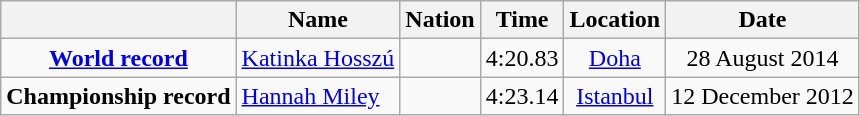<table class=wikitable style=text-align:center>
<tr>
<th></th>
<th>Name</th>
<th>Nation</th>
<th>Time</th>
<th>Location</th>
<th>Date</th>
</tr>
<tr>
<td><strong><a href='#'>World record</a></strong></td>
<td align=left><a href='#'>Katinka Hosszú</a></td>
<td align=left></td>
<td align=left>4:20.83</td>
<td><a href='#'>Doha</a></td>
<td>28 August 2014</td>
</tr>
<tr>
<td><strong>Championship record</strong></td>
<td align=left><a href='#'>Hannah Miley</a></td>
<td align=left></td>
<td align=left>4:23.14</td>
<td><a href='#'>Istanbul</a></td>
<td>12 December 2012</td>
</tr>
</table>
